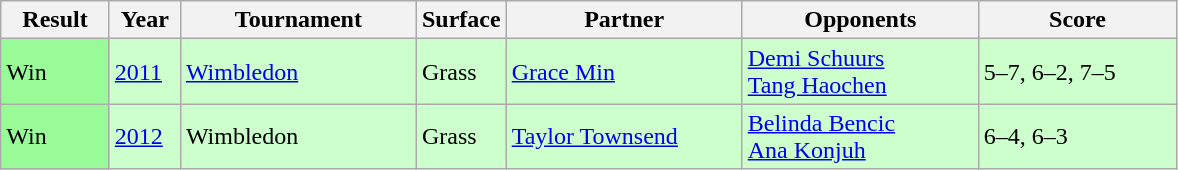<table class="sortable wikitable">
<tr>
<th style="width:65px;">Result</th>
<th style="width:40px;">Year</th>
<th style="width:150px;">Tournament</th>
<th style="width:50px;">Surface</th>
<th style="width:150px;">Partner</th>
<th style="width:150px;">Opponents</th>
<th style="width:125px;" class="unsortable">Score</th>
</tr>
<tr style="background:#ccffcc;">
<td style="background:#98fb98;">Win</td>
<td><a href='#'>2011</a></td>
<td><a href='#'>Wimbledon</a></td>
<td>Grass</td>
<td> <a href='#'>Grace Min</a></td>
<td> <a href='#'>Demi Schuurs</a> <br>  <a href='#'>Tang Haochen</a></td>
<td>5–7, 6–2, 7–5</td>
</tr>
<tr style="background:#ccffcc;">
<td style="background:#98fb98;">Win</td>
<td><a href='#'>2012</a></td>
<td>Wimbledon</td>
<td>Grass</td>
<td> <a href='#'>Taylor Townsend</a></td>
<td> <a href='#'>Belinda Bencic</a> <br>  <a href='#'>Ana Konjuh</a></td>
<td>6–4, 6–3</td>
</tr>
</table>
